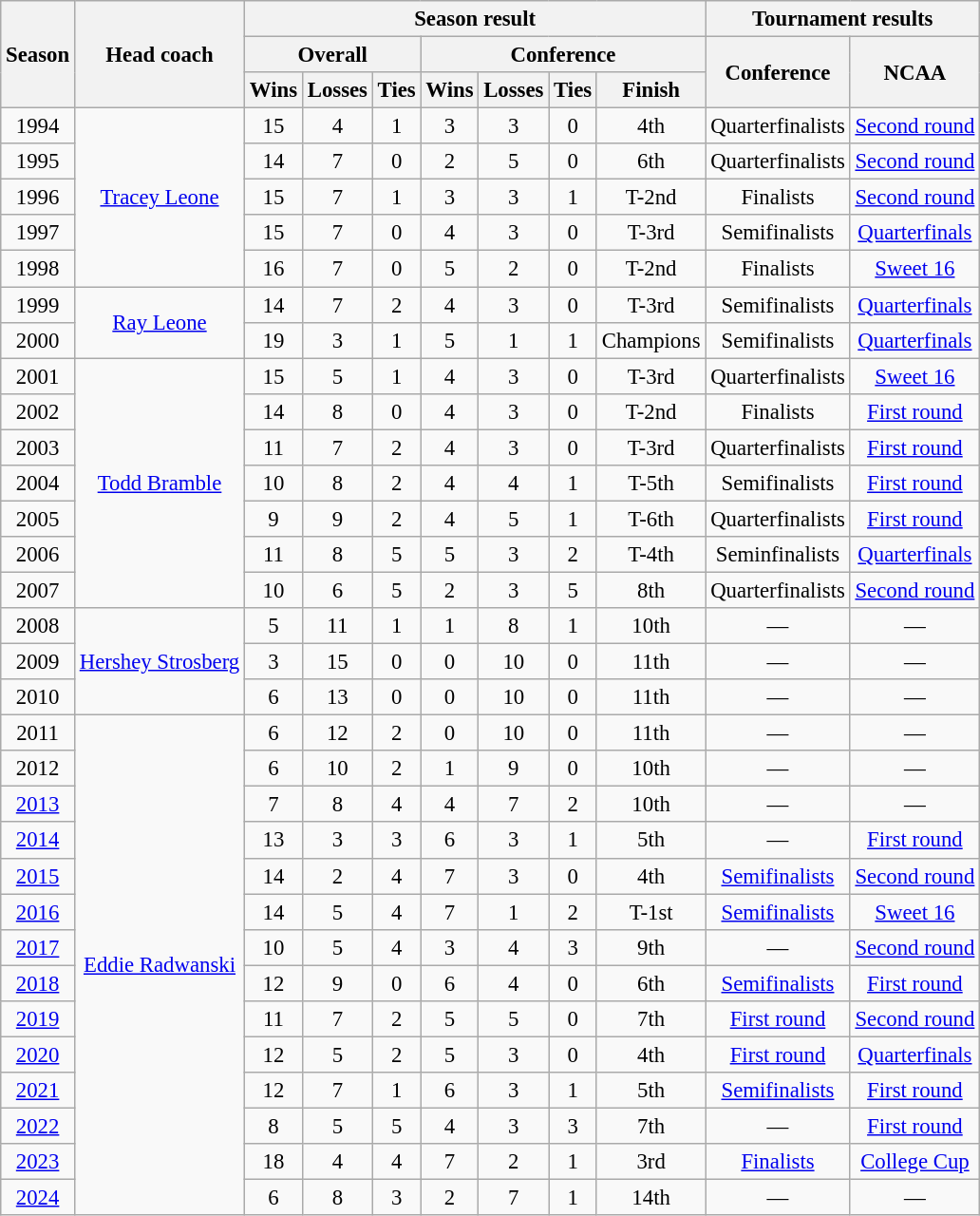<table class="wikitable" style="font-size: 95%; text-align:center;">
<tr>
<th rowspan=3>Season</th>
<th rowspan=3>Head coach </th>
<th colspan=7>Season result </th>
<th colspan=2>Tournament results </th>
</tr>
<tr>
<th colspan=3>Overall</th>
<th colspan=4>Conference</th>
<th rowspan=2>Conference</th>
<th rowspan=2>NCAA</th>
</tr>
<tr>
<th>Wins</th>
<th>Losses</th>
<th>Ties</th>
<th>Wins</th>
<th>Losses</th>
<th>Ties</th>
<th>Finish</th>
</tr>
<tr>
<td>1994</td>
<td rowspan=5><a href='#'>Tracey Leone</a></td>
<td>15</td>
<td>4</td>
<td>1</td>
<td>3</td>
<td>3</td>
<td>0</td>
<td>4th</td>
<td>Quarterfinalists</td>
<td><a href='#'>Second round</a></td>
</tr>
<tr>
<td>1995</td>
<td>14</td>
<td>7</td>
<td>0</td>
<td>2</td>
<td>5</td>
<td>0</td>
<td>6th</td>
<td>Quarterfinalists</td>
<td><a href='#'>Second round</a></td>
</tr>
<tr>
<td>1996</td>
<td>15</td>
<td>7</td>
<td>1</td>
<td>3</td>
<td>3</td>
<td>1</td>
<td>T-2nd</td>
<td>Finalists</td>
<td><a href='#'>Second round</a></td>
</tr>
<tr>
<td>1997</td>
<td>15</td>
<td>7</td>
<td>0</td>
<td>4</td>
<td>3</td>
<td>0</td>
<td>T-3rd</td>
<td>Semifinalists</td>
<td><a href='#'>Quarterfinals</a></td>
</tr>
<tr>
<td>1998</td>
<td>16</td>
<td>7</td>
<td>0</td>
<td>5</td>
<td>2</td>
<td>0</td>
<td>T-2nd</td>
<td>Finalists</td>
<td><a href='#'>Sweet 16</a></td>
</tr>
<tr>
<td>1999</td>
<td rowspan=2><a href='#'>Ray Leone</a></td>
<td>14</td>
<td>7</td>
<td>2</td>
<td>4</td>
<td>3</td>
<td>0</td>
<td>T-3rd</td>
<td>Semifinalists</td>
<td><a href='#'>Quarterfinals</a></td>
</tr>
<tr>
<td>2000</td>
<td>19</td>
<td>3</td>
<td>1</td>
<td>5</td>
<td>1</td>
<td>1</td>
<td>Champions</td>
<td>Semifinalists</td>
<td><a href='#'>Quarterfinals</a></td>
</tr>
<tr>
<td>2001</td>
<td rowspan=7><a href='#'>Todd Bramble</a></td>
<td>15</td>
<td>5</td>
<td>1</td>
<td>4</td>
<td>3</td>
<td>0</td>
<td>T-3rd</td>
<td>Quarterfinalists</td>
<td><a href='#'>Sweet 16</a></td>
</tr>
<tr>
<td>2002</td>
<td>14</td>
<td>8</td>
<td>0</td>
<td>4</td>
<td>3</td>
<td>0</td>
<td>T-2nd</td>
<td>Finalists</td>
<td><a href='#'>First round</a></td>
</tr>
<tr>
<td>2003</td>
<td>11</td>
<td>7</td>
<td>2</td>
<td>4</td>
<td>3</td>
<td>0</td>
<td>T-3rd</td>
<td>Quarterfinalists</td>
<td><a href='#'>First round</a></td>
</tr>
<tr>
<td>2004</td>
<td>10</td>
<td>8</td>
<td>2</td>
<td>4</td>
<td>4</td>
<td>1</td>
<td>T-5th</td>
<td>Semifinalists</td>
<td><a href='#'>First round</a></td>
</tr>
<tr>
<td>2005</td>
<td>9</td>
<td>9</td>
<td>2</td>
<td>4</td>
<td>5</td>
<td>1</td>
<td>T-6th</td>
<td>Quarterfinalists</td>
<td><a href='#'>First round</a></td>
</tr>
<tr>
<td>2006</td>
<td>11</td>
<td>8</td>
<td>5</td>
<td>5</td>
<td>3</td>
<td>2</td>
<td>T-4th</td>
<td>Seminfinalists</td>
<td><a href='#'>Quarterfinals</a></td>
</tr>
<tr>
<td>2007</td>
<td>10</td>
<td>6</td>
<td>5</td>
<td>2</td>
<td>3</td>
<td>5</td>
<td>8th</td>
<td>Quarterfinalists</td>
<td><a href='#'>Second round</a></td>
</tr>
<tr>
<td>2008</td>
<td rowspan=3><a href='#'>Hershey Strosberg</a></td>
<td>5</td>
<td>11</td>
<td>1</td>
<td>1</td>
<td>8</td>
<td>1</td>
<td>10th</td>
<td>—</td>
<td>—</td>
</tr>
<tr>
<td>2009</td>
<td>3</td>
<td>15</td>
<td>0</td>
<td>0</td>
<td>10</td>
<td>0</td>
<td>11th</td>
<td>—</td>
<td>—</td>
</tr>
<tr>
<td>2010</td>
<td>6</td>
<td>13</td>
<td>0</td>
<td>0</td>
<td>10</td>
<td>0</td>
<td>11th</td>
<td>—</td>
<td>—</td>
</tr>
<tr>
<td>2011</td>
<td rowspan=14><a href='#'>Eddie Radwanski</a></td>
<td>6</td>
<td>12</td>
<td>2</td>
<td>0</td>
<td>10</td>
<td>0</td>
<td>11th</td>
<td>—</td>
<td>—</td>
</tr>
<tr>
<td>2012</td>
<td>6</td>
<td>10</td>
<td>2</td>
<td>1</td>
<td>9</td>
<td>0</td>
<td>10th</td>
<td>—</td>
<td>—</td>
</tr>
<tr>
<td><a href='#'>2013</a></td>
<td>7</td>
<td>8</td>
<td>4</td>
<td>4</td>
<td>7</td>
<td>2</td>
<td>10th</td>
<td>—</td>
<td>—</td>
</tr>
<tr>
<td><a href='#'>2014</a></td>
<td>13</td>
<td>3</td>
<td>3</td>
<td>6</td>
<td>3</td>
<td>1</td>
<td>5th</td>
<td>—</td>
<td><a href='#'>First round</a></td>
</tr>
<tr>
<td><a href='#'>2015</a></td>
<td>14</td>
<td>2</td>
<td>4</td>
<td>7</td>
<td>3</td>
<td>0</td>
<td>4th</td>
<td><a href='#'>Semifinalists</a></td>
<td><a href='#'>Second round</a></td>
</tr>
<tr>
<td><a href='#'>2016</a></td>
<td>14</td>
<td>5</td>
<td>4</td>
<td>7</td>
<td>1</td>
<td>2</td>
<td>T-1st</td>
<td><a href='#'>Semifinalists</a></td>
<td><a href='#'>Sweet 16</a></td>
</tr>
<tr>
<td><a href='#'>2017</a></td>
<td>10</td>
<td>5</td>
<td>4</td>
<td>3</td>
<td>4</td>
<td>3</td>
<td>9th</td>
<td>—</td>
<td><a href='#'>Second round</a></td>
</tr>
<tr>
<td><a href='#'>2018</a></td>
<td>12</td>
<td>9</td>
<td>0</td>
<td>6</td>
<td>4</td>
<td>0</td>
<td>6th</td>
<td><a href='#'>Semifinalists</a></td>
<td><a href='#'>First round</a></td>
</tr>
<tr>
<td><a href='#'>2019</a></td>
<td>11</td>
<td>7</td>
<td>2</td>
<td>5</td>
<td>5</td>
<td>0</td>
<td>7th</td>
<td><a href='#'>First round</a></td>
<td><a href='#'>Second round</a></td>
</tr>
<tr>
<td><a href='#'>2020</a></td>
<td>12</td>
<td>5</td>
<td>2</td>
<td>5</td>
<td>3</td>
<td>0</td>
<td>4th</td>
<td><a href='#'>First round</a></td>
<td><a href='#'>Quarterfinals</a></td>
</tr>
<tr>
<td><a href='#'>2021</a></td>
<td>12</td>
<td>7</td>
<td>1</td>
<td>6</td>
<td>3</td>
<td>1</td>
<td>5th</td>
<td><a href='#'>Semifinalists</a></td>
<td><a href='#'>First round</a></td>
</tr>
<tr>
<td><a href='#'>2022</a></td>
<td>8</td>
<td>5</td>
<td>5</td>
<td>4</td>
<td>3</td>
<td>3</td>
<td>7th</td>
<td>—</td>
<td><a href='#'>First round</a></td>
</tr>
<tr>
<td><a href='#'>2023</a></td>
<td>18</td>
<td>4</td>
<td>4</td>
<td>7</td>
<td>2</td>
<td>1</td>
<td>3rd</td>
<td><a href='#'>Finalists</a></td>
<td><a href='#'>College Cup</a></td>
</tr>
<tr>
<td><a href='#'>2024</a></td>
<td>6</td>
<td>8</td>
<td>3</td>
<td>2</td>
<td>7</td>
<td>1</td>
<td>14th</td>
<td>—</td>
<td>—</td>
</tr>
</table>
